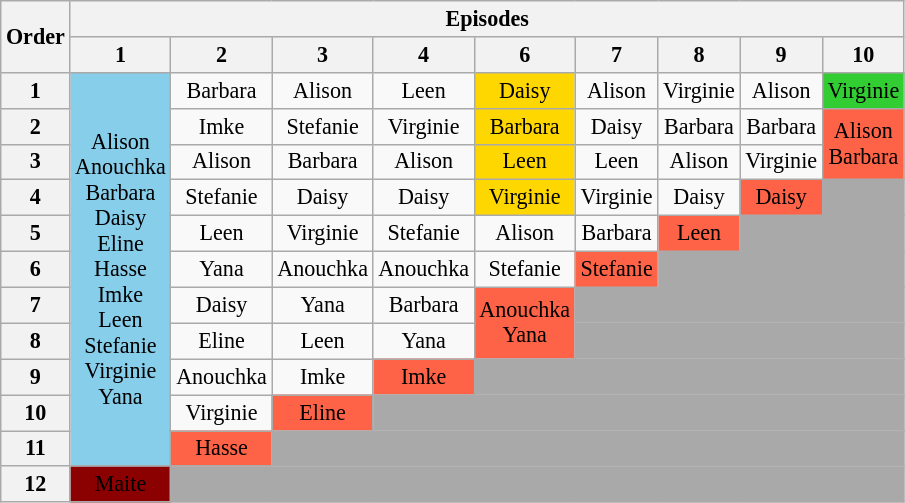<table class="wikitable" style="text-align:center; font-size:92%">
<tr>
<th rowspan=2>Order</th>
<th colspan=10>Episodes</th>
</tr>
<tr>
<th>1</th>
<th>2</th>
<th>3</th>
<th>4</th>
<th>6</th>
<th>7</th>
<th>8</th>
<th>9</th>
<th>10</th>
</tr>
<tr>
<th>1</th>
<td rowspan="11"bgcolor="skyblue">Alison <br> Anouchka <br> Barbara <br> Daisy<br> Eline <br>Hasse<br>Imke <br>Leen <br>Stefanie <br>Virginie<br>Yana</td>
<td>Barbara</td>
<td>Alison</td>
<td>Leen</td>
<td bgcolor="gold">Daisy</td>
<td>Alison</td>
<td>Virginie</td>
<td>Alison</td>
<td bgcolor="limegreen">Virginie</td>
</tr>
<tr>
<th>2</th>
<td>Imke</td>
<td>Stefanie</td>
<td>Virginie</td>
<td bgcolor="gold">Barbara</td>
<td>Daisy</td>
<td>Barbara</td>
<td>Barbara</td>
<td rowspan="2" bgcolor="tomato">Alison<br>Barbara</td>
</tr>
<tr>
<th>3</th>
<td>Alison</td>
<td>Barbara</td>
<td>Alison</td>
<td bgcolor="gold">Leen</td>
<td>Leen</td>
<td>Alison</td>
<td>Virginie</td>
</tr>
<tr>
<th>4</th>
<td>Stefanie</td>
<td>Daisy</td>
<td>Daisy</td>
<td bgcolor="gold">Virginie</td>
<td>Virginie</td>
<td>Daisy</td>
<td bgcolor="tomato">Daisy</td>
<td bgcolor="darkgray"></td>
</tr>
<tr>
<th>5</th>
<td>Leen</td>
<td>Virginie</td>
<td>Stefanie</td>
<td>Alison</td>
<td>Barbara</td>
<td bgcolor="tomato">Leen</td>
<td bgcolor="darkgray" colspan=2></td>
</tr>
<tr>
<th>6</th>
<td>Yana</td>
<td>Anouchka</td>
<td>Anouchka</td>
<td>Stefanie</td>
<td bgcolor="tomato">Stefanie</td>
<td bgcolor="darkgray" colspan=3></td>
</tr>
<tr>
<th>7</th>
<td>Daisy</td>
<td>Yana</td>
<td>Barbara</td>
<td rowspan="2" bgcolor="tomato">Anouchka<br>Yana</td>
<td bgcolor="darkgray" colspan=4></td>
</tr>
<tr>
<th>8</th>
<td>Eline</td>
<td>Leen</td>
<td>Yana</td>
<td bgcolor="darkgray" colspan=4></td>
</tr>
<tr>
<th>9</th>
<td>Anouchka</td>
<td>Imke</td>
<td bgcolor="tomato">Imke</td>
<td bgcolor="darkgray" colspan=5></td>
</tr>
<tr>
<th>10</th>
<td>Virginie</td>
<td bgcolor="tomato">Eline</td>
<td bgcolor="darkgray" colspan=6></td>
</tr>
<tr>
<th>11</th>
<td bgcolor="tomato">Hasse</td>
<td bgcolor="darkgray" colspan=7></td>
</tr>
<tr>
<th>12</th>
<td bgcolor="darkred"><span>Maite</span></td>
<td bgcolor="darkgray" colspan=8></td>
</tr>
</table>
